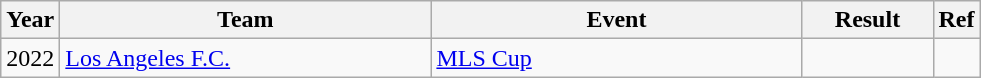<table class=wikitable>
<tr>
<th scope="col" style="width:1em;">Year</th>
<th scope="col" style="width:15em;">Team</th>
<th scope="col" style="width:15em;">Event</th>
<th scope="col" style="width:5em;">Result</th>
<th>Ref</th>
</tr>
<tr>
<td>2022</td>
<td><a href='#'>Los Angeles F.C.</a> </td>
<td><a href='#'>MLS Cup</a></td>
<td></td>
<td></td>
</tr>
</table>
